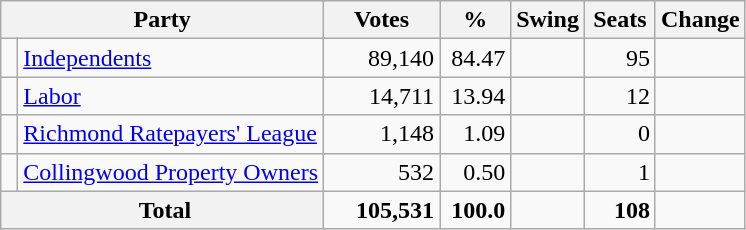<table class="wikitable" style="text-align:right; margin-bottom:0">
<tr>
<th style="width:10px;" colspan=3>Party</th>
<th style="width:70px;">Votes</th>
<th style="width:40px;">%</th>
<th style="width:40px;">Swing</th>
<th style="width:40px;">Seats</th>
<th style="width:40px;">Change</th>
</tr>
<tr>
<td> </td>
<td style="text-align:left;" colspan="2"><a href='#'>Independents</a></td>
<td>89,140</td>
<td>84.47</td>
<td></td>
<td>95</td>
<td></td>
</tr>
<tr>
<td> </td>
<td style="text-align:left;" colspan="2"><a href='#'>Labor</a></td>
<td>14,711</td>
<td>13.94</td>
<td></td>
<td>12</td>
<td></td>
</tr>
<tr>
<td> </td>
<td style="text-align:left;" colspan="2"><a href='#'>Richmond Ratepayers' League</a></td>
<td>1,148</td>
<td>1.09</td>
<td></td>
<td>0</td>
<td></td>
</tr>
<tr>
<td> </td>
<td style="text-align:left;" colspan="2"><a href='#'>Collingwood Property Owners</a></td>
<td>532</td>
<td>0.50</td>
<td></td>
<td>1</td>
<td></td>
</tr>
<tr>
<th colspan="3"> Total</th>
<td><strong>105,531</strong></td>
<td><strong>100.0</strong></td>
<td></td>
<td><strong>108</strong></td>
<td></td>
</tr>
</table>
